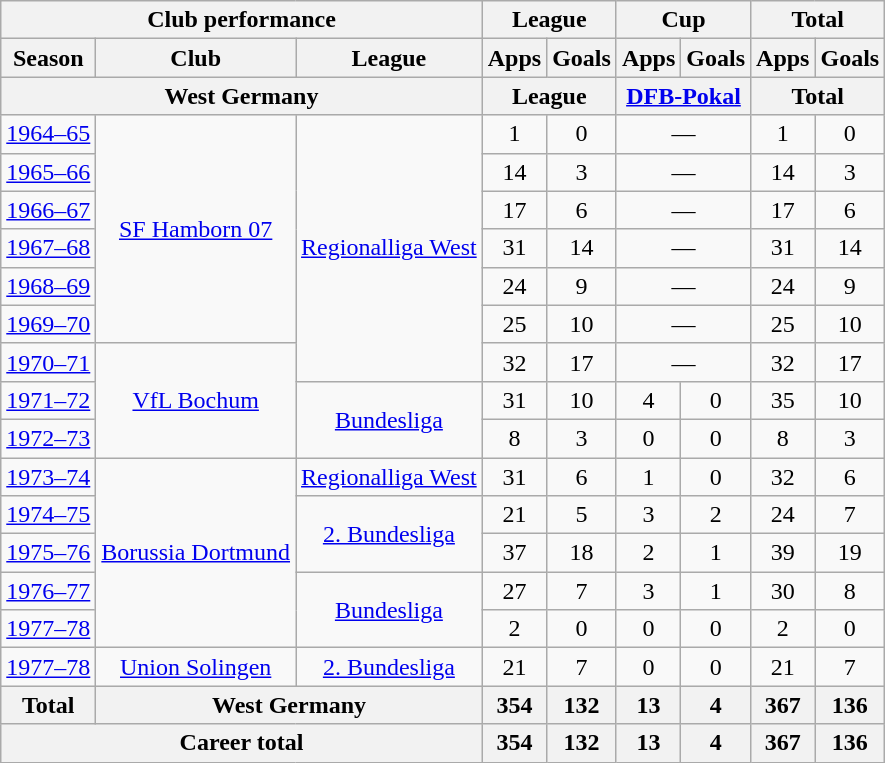<table class="wikitable" style="text-align:center">
<tr>
<th colspan=3>Club performance</th>
<th colspan=2>League</th>
<th colspan=2>Cup</th>
<th colspan=2>Total</th>
</tr>
<tr>
<th>Season</th>
<th>Club</th>
<th>League</th>
<th>Apps</th>
<th>Goals</th>
<th>Apps</th>
<th>Goals</th>
<th>Apps</th>
<th>Goals</th>
</tr>
<tr>
<th colspan=3>West Germany</th>
<th colspan=2>League</th>
<th colspan=2><a href='#'>DFB-Pokal</a></th>
<th colspan=2>Total</th>
</tr>
<tr>
<td><a href='#'>1964–65</a></td>
<td rowspan="6"><a href='#'>SF Hamborn 07</a></td>
<td rowspan="7"><a href='#'>Regionalliga West</a></td>
<td>1</td>
<td>0</td>
<td colspan="2">—</td>
<td>1</td>
<td>0</td>
</tr>
<tr>
<td><a href='#'>1965–66</a></td>
<td>14</td>
<td>3</td>
<td colspan="2">—</td>
<td>14</td>
<td>3</td>
</tr>
<tr>
<td><a href='#'>1966–67</a></td>
<td>17</td>
<td>6</td>
<td colspan="2">—</td>
<td>17</td>
<td>6</td>
</tr>
<tr>
<td><a href='#'>1967–68</a></td>
<td>31</td>
<td>14</td>
<td colspan="2">—</td>
<td>31</td>
<td>14</td>
</tr>
<tr>
<td><a href='#'>1968–69</a></td>
<td>24</td>
<td>9</td>
<td colspan="2">—</td>
<td>24</td>
<td>9</td>
</tr>
<tr>
<td><a href='#'>1969–70</a></td>
<td>25</td>
<td>10</td>
<td colspan="2">—</td>
<td>25</td>
<td>10</td>
</tr>
<tr>
<td><a href='#'>1970–71</a></td>
<td rowspan="3"><a href='#'>VfL Bochum</a></td>
<td>32</td>
<td>17</td>
<td colspan="2">—</td>
<td>32</td>
<td>17</td>
</tr>
<tr>
<td><a href='#'>1971–72</a></td>
<td rowspan="2"><a href='#'>Bundesliga</a></td>
<td>31</td>
<td>10</td>
<td>4</td>
<td>0</td>
<td>35</td>
<td>10</td>
</tr>
<tr>
<td><a href='#'>1972–73</a></td>
<td>8</td>
<td>3</td>
<td>0</td>
<td>0</td>
<td>8</td>
<td>3</td>
</tr>
<tr>
<td><a href='#'>1973–74</a></td>
<td rowspan="5"><a href='#'>Borussia Dortmund</a></td>
<td><a href='#'>Regionalliga West</a></td>
<td>31</td>
<td>6</td>
<td>1</td>
<td>0</td>
<td>32</td>
<td>6</td>
</tr>
<tr>
<td><a href='#'>1974–75</a></td>
<td rowspan="2"><a href='#'>2. Bundesliga</a></td>
<td>21</td>
<td>5</td>
<td>3</td>
<td>2</td>
<td>24</td>
<td>7</td>
</tr>
<tr>
<td><a href='#'>1975–76</a></td>
<td>37</td>
<td>18</td>
<td>2</td>
<td>1</td>
<td>39</td>
<td>19</td>
</tr>
<tr>
<td><a href='#'>1976–77</a></td>
<td rowspan="2"><a href='#'>Bundesliga</a></td>
<td>27</td>
<td>7</td>
<td>3</td>
<td>1</td>
<td>30</td>
<td>8</td>
</tr>
<tr>
<td><a href='#'>1977–78</a></td>
<td>2</td>
<td>0</td>
<td>0</td>
<td>0</td>
<td>2</td>
<td>0</td>
</tr>
<tr>
<td><a href='#'>1977–78</a></td>
<td><a href='#'>Union Solingen</a></td>
<td><a href='#'>2. Bundesliga</a></td>
<td>21</td>
<td>7</td>
<td>0</td>
<td>0</td>
<td>21</td>
<td>7</td>
</tr>
<tr>
<th rowspan=1>Total</th>
<th colspan=2>West Germany</th>
<th>354</th>
<th>132</th>
<th>13</th>
<th>4</th>
<th>367</th>
<th>136</th>
</tr>
<tr>
<th colspan=3>Career total</th>
<th>354</th>
<th>132</th>
<th>13</th>
<th>4</th>
<th>367</th>
<th>136</th>
</tr>
</table>
